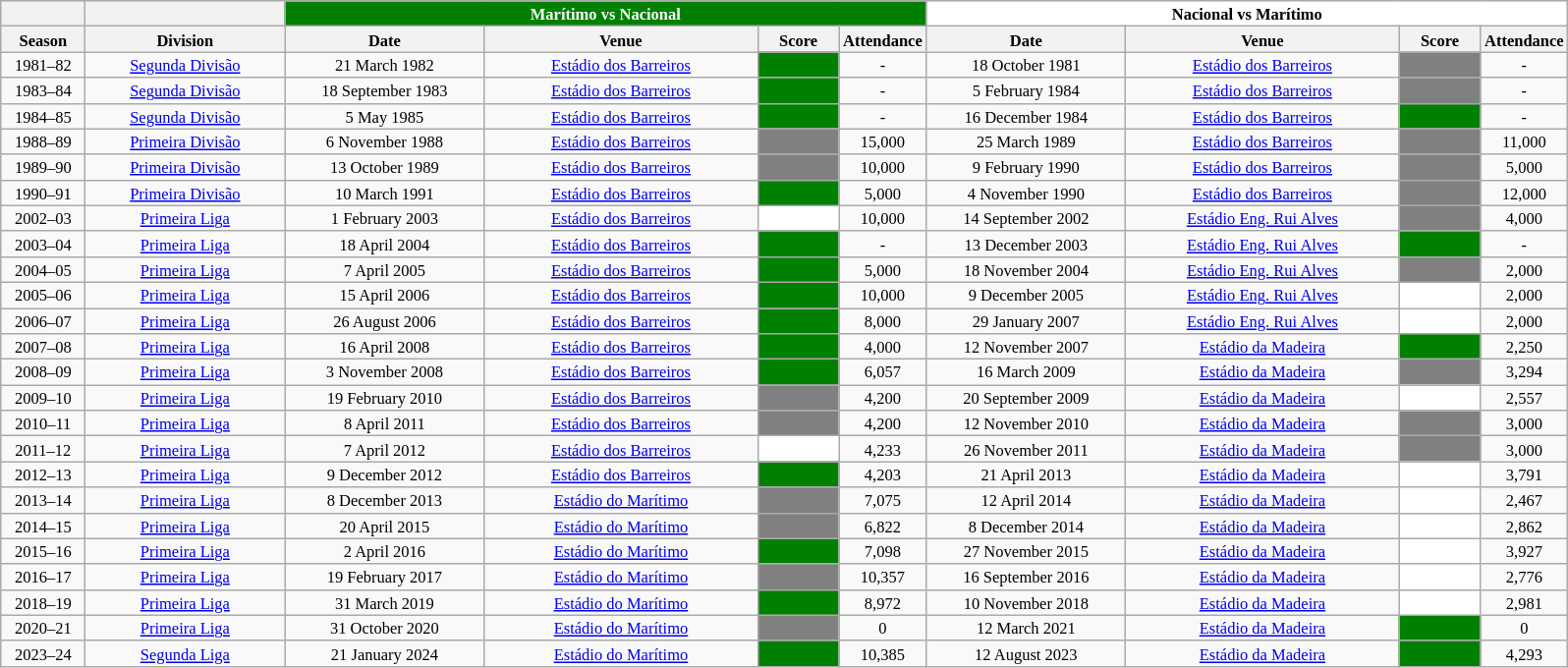<table class="wikitable" style="text-align: center; font-size: 11px">
<tr style="background:#f5f5f5;">
<th></th>
<th></th>
<th colspan=4 style="color:white;background:green">Marítimo vs Nacional</th>
<th colspan=4 style="color:black;background:white">Nacional vs Marítimo</th>
</tr>
<tr>
<th style="width:52px;">Season</th>
<th style="width:130px;">Division</th>
<th style="width:130px;">Date</th>
<th style="width:180px;">Venue</th>
<th style="width:50px;">Score</th>
<th style="width:40px;">Attendance</th>
<th style="width:130px;">Date</th>
<th style="width:180px;">Venue</th>
<th style="width:50px;">Score</th>
<th style="width:40px;">Attendance</th>
</tr>
<tr>
<td>1981–82</td>
<td><a href='#'>Segunda Divisão</a></td>
<td>21 March 1982</td>
<td><a href='#'>Estádio dos Barreiros</a></td>
<td bgcolor=green></td>
<td>-</td>
<td>18 October 1981</td>
<td><a href='#'>Estádio dos Barreiros</a></td>
<td bgcolor=grey></td>
<td>-</td>
</tr>
<tr>
<td>1983–84</td>
<td><a href='#'>Segunda Divisão</a></td>
<td>18 September 1983</td>
<td><a href='#'>Estádio dos Barreiros</a></td>
<td bgcolor=green></td>
<td>-</td>
<td>5 February 1984</td>
<td><a href='#'>Estádio dos Barreiros</a></td>
<td bgcolor=grey></td>
<td>-</td>
</tr>
<tr>
<td>1984–85</td>
<td><a href='#'>Segunda Divisão</a></td>
<td>5 May 1985</td>
<td><a href='#'>Estádio dos Barreiros</a></td>
<td bgcolor=green></td>
<td>-</td>
<td>16 December 1984</td>
<td><a href='#'>Estádio dos Barreiros</a></td>
<td bgcolor=green></td>
<td>-</td>
</tr>
<tr>
<td>1988–89</td>
<td><a href='#'>Primeira Divisão</a></td>
<td>6 November 1988</td>
<td><a href='#'>Estádio dos Barreiros</a></td>
<td bgcolor=grey></td>
<td>15,000</td>
<td>25 March 1989</td>
<td><a href='#'>Estádio dos Barreiros</a></td>
<td bgcolor=grey></td>
<td>11,000</td>
</tr>
<tr>
<td>1989–90</td>
<td><a href='#'>Primeira Divisão</a></td>
<td>13 October 1989</td>
<td><a href='#'>Estádio dos Barreiros</a></td>
<td bgcolor=grey></td>
<td>10,000</td>
<td>9 February 1990</td>
<td><a href='#'>Estádio dos Barreiros</a></td>
<td bgcolor=grey></td>
<td>5,000</td>
</tr>
<tr>
<td>1990–91</td>
<td><a href='#'>Primeira Divisão</a></td>
<td>10 March 1991</td>
<td><a href='#'>Estádio dos Barreiros</a></td>
<td bgcolor=green></td>
<td>5,000</td>
<td>4 November 1990</td>
<td><a href='#'>Estádio dos Barreiros</a></td>
<td bgcolor=grey></td>
<td>12,000</td>
</tr>
<tr>
<td>2002–03</td>
<td><a href='#'>Primeira Liga</a></td>
<td>1 February 2003</td>
<td><a href='#'>Estádio dos Barreiros</a></td>
<td bgcolor=white></td>
<td>10,000</td>
<td>14 September 2002</td>
<td><a href='#'>Estádio Eng. Rui Alves</a></td>
<td bgcolor=grey></td>
<td>4,000</td>
</tr>
<tr>
<td>2003–04</td>
<td><a href='#'>Primeira Liga</a></td>
<td>18 April 2004</td>
<td><a href='#'>Estádio dos Barreiros</a></td>
<td bgcolor=green></td>
<td>-</td>
<td>13 December 2003</td>
<td><a href='#'>Estádio Eng. Rui Alves</a></td>
<td bgcolor=green></td>
<td>-</td>
</tr>
<tr>
<td>2004–05</td>
<td><a href='#'>Primeira Liga</a></td>
<td>7 April 2005</td>
<td><a href='#'>Estádio dos Barreiros</a></td>
<td bgcolor=green></td>
<td>5,000</td>
<td>18 November 2004</td>
<td><a href='#'>Estádio Eng. Rui Alves</a></td>
<td bgcolor=grey></td>
<td>2,000</td>
</tr>
<tr>
<td>2005–06</td>
<td><a href='#'>Primeira Liga</a></td>
<td>15 April 2006</td>
<td><a href='#'>Estádio dos Barreiros</a></td>
<td bgcolor=green></td>
<td>10,000</td>
<td>9 December 2005</td>
<td><a href='#'>Estádio Eng. Rui Alves</a></td>
<td bgcolor=white></td>
<td>2,000</td>
</tr>
<tr>
<td>2006–07</td>
<td><a href='#'>Primeira Liga</a></td>
<td>26 August 2006</td>
<td><a href='#'>Estádio dos Barreiros</a></td>
<td bgcolor=green></td>
<td>8,000</td>
<td>29 January 2007</td>
<td><a href='#'>Estádio Eng. Rui Alves</a></td>
<td bgcolor=white></td>
<td>2,000</td>
</tr>
<tr>
<td>2007–08</td>
<td><a href='#'>Primeira Liga</a></td>
<td>16 April 2008</td>
<td><a href='#'>Estádio dos Barreiros</a></td>
<td bgcolor=green></td>
<td>4,000</td>
<td>12 November 2007</td>
<td><a href='#'>Estádio da Madeira</a></td>
<td bgcolor=green></td>
<td>2,250</td>
</tr>
<tr>
<td>2008–09</td>
<td><a href='#'>Primeira Liga</a></td>
<td>3 November 2008</td>
<td><a href='#'>Estádio dos Barreiros</a></td>
<td bgcolor=green></td>
<td>6,057</td>
<td>16 March 2009</td>
<td><a href='#'>Estádio da Madeira</a></td>
<td bgcolor=grey></td>
<td>3,294</td>
</tr>
<tr>
<td>2009–10</td>
<td><a href='#'>Primeira Liga</a></td>
<td>19 February 2010</td>
<td><a href='#'>Estádio dos Barreiros</a></td>
<td bgcolor=grey></td>
<td>4,200</td>
<td>20 September 2009</td>
<td><a href='#'>Estádio da Madeira</a></td>
<td bgcolor=white></td>
<td>2,557</td>
</tr>
<tr>
<td>2010–11</td>
<td><a href='#'>Primeira Liga</a></td>
<td>8 April 2011</td>
<td><a href='#'>Estádio dos Barreiros</a></td>
<td bgcolor=grey></td>
<td>4,200</td>
<td>12 November 2010</td>
<td><a href='#'>Estádio da Madeira</a></td>
<td bgcolor=grey></td>
<td>3,000</td>
</tr>
<tr>
<td>2011–12</td>
<td><a href='#'>Primeira Liga</a></td>
<td>7 April 2012</td>
<td><a href='#'>Estádio dos Barreiros</a></td>
<td bgcolor=white></td>
<td>4,233</td>
<td>26 November 2011</td>
<td><a href='#'>Estádio da Madeira</a></td>
<td bgcolor=grey></td>
<td>3,000</td>
</tr>
<tr>
<td>2012–13</td>
<td><a href='#'>Primeira Liga</a></td>
<td>9 December 2012</td>
<td><a href='#'>Estádio dos Barreiros</a></td>
<td bgcolor=green></td>
<td>4,203</td>
<td>21 April 2013</td>
<td><a href='#'>Estádio da Madeira</a></td>
<td bgcolor=white></td>
<td>3,791</td>
</tr>
<tr>
<td>2013–14</td>
<td><a href='#'>Primeira Liga</a></td>
<td>8 December 2013</td>
<td><a href='#'>Estádio do Marítimo</a></td>
<td bgcolor=grey></td>
<td>7,075</td>
<td>12 April 2014</td>
<td><a href='#'>Estádio da Madeira</a></td>
<td bgcolor=white></td>
<td>2,467</td>
</tr>
<tr>
<td>2014–15</td>
<td><a href='#'>Primeira Liga</a></td>
<td>20 April 2015</td>
<td><a href='#'>Estádio do Marítimo</a></td>
<td bgcolor=grey></td>
<td>6,822</td>
<td>8 December 2014</td>
<td><a href='#'>Estádio da Madeira</a></td>
<td bgcolor=white></td>
<td>2,862</td>
</tr>
<tr>
<td>2015–16</td>
<td><a href='#'>Primeira Liga</a></td>
<td>2 April 2016</td>
<td><a href='#'>Estádio do Marítimo</a></td>
<td bgcolor=green></td>
<td>7,098</td>
<td>27 November 2015</td>
<td><a href='#'>Estádio da Madeira</a></td>
<td bgcolor=white></td>
<td>3,927</td>
</tr>
<tr>
<td>2016–17</td>
<td><a href='#'>Primeira Liga</a></td>
<td>19 February 2017</td>
<td><a href='#'>Estádio do Marítimo</a></td>
<td bgcolor=grey></td>
<td>10,357</td>
<td>16 September 2016</td>
<td><a href='#'>Estádio da Madeira</a></td>
<td bgcolor=white></td>
<td>2,776</td>
</tr>
<tr>
<td>2018–19</td>
<td><a href='#'>Primeira Liga</a></td>
<td>31 March 2019</td>
<td><a href='#'>Estádio do Marítimo</a></td>
<td bgcolor=green></td>
<td>8,972</td>
<td>10 November 2018</td>
<td><a href='#'>Estádio da Madeira</a></td>
<td bgcolor=white></td>
<td>2,981</td>
</tr>
<tr>
<td>2020–21</td>
<td><a href='#'>Primeira Liga</a></td>
<td>31 October 2020</td>
<td><a href='#'>Estádio do Marítimo</a></td>
<td bgcolor=grey></td>
<td>0</td>
<td>12 March 2021</td>
<td><a href='#'>Estádio da Madeira</a></td>
<td bgcolor=green></td>
<td>0</td>
</tr>
<tr>
<td>2023–24</td>
<td><a href='#'>Segunda Liga</a></td>
<td>21 January 2024</td>
<td><a href='#'>Estádio do Marítimo</a></td>
<td bgcolor=green></td>
<td>10,385</td>
<td>12 August 2023</td>
<td><a href='#'>Estádio da Madeira</a></td>
<td bgcolor=green></td>
<td>4,293</td>
</tr>
</table>
